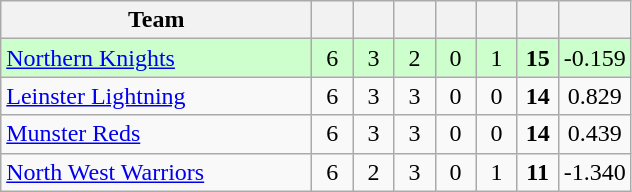<table class="wikitable" style="text-align:center">
<tr>
<th style="width:200px">Team</th>
<th width="20"></th>
<th width="20"></th>
<th width="20"></th>
<th width="20"></th>
<th width="20"></th>
<th width="20"></th>
<th width="20"></th>
</tr>
<tr style="background:#cfc">
<td style="text-align:left"><a href='#'>Northern Knights</a></td>
<td>6</td>
<td>3</td>
<td>2</td>
<td>0</td>
<td>1</td>
<td><strong>15</strong></td>
<td>-0.159</td>
</tr>
<tr>
<td style="text-align:left"><a href='#'>Leinster Lightning</a></td>
<td>6</td>
<td>3</td>
<td>3</td>
<td>0</td>
<td>0</td>
<td><strong>14</strong></td>
<td>0.829</td>
</tr>
<tr>
<td style="text-align:left"><a href='#'>Munster Reds</a></td>
<td>6</td>
<td>3</td>
<td>3</td>
<td>0</td>
<td>0</td>
<td><strong>14</strong></td>
<td>0.439</td>
</tr>
<tr>
<td style="text-align:left"><a href='#'>North West Warriors</a></td>
<td>6</td>
<td>2</td>
<td>3</td>
<td>0</td>
<td>1</td>
<td><strong>11</strong></td>
<td>-1.340</td>
</tr>
</table>
